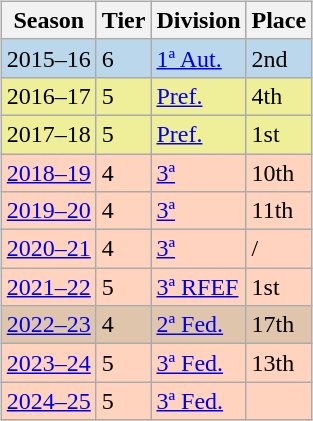<table>
<tr>
<td valign="top" width=0%><br><table class="wikitable">
<tr style="background:#f0f6fa;">
<th>Season</th>
<th>Tier</th>
<th>Division</th>
<th>Place</th>
</tr>
<tr>
<td style="background:#BBD7EC;">2015–16</td>
<td style="background:#BBD7EC;">6</td>
<td style="background:#BBD7EC;"><a href='#'>1ª Aut.</a></td>
<td style="background:#BBD7EC;">2nd</td>
</tr>
<tr>
<td style="background:#EFEF99;">2016–17</td>
<td style="background:#EFEF99;">5</td>
<td style="background:#EFEF99;"><a href='#'>Pref.</a></td>
<td style="background:#EFEF99;">4th</td>
</tr>
<tr>
<td style="background:#EFEF99;">2017–18</td>
<td style="background:#EFEF99;">5</td>
<td style="background:#EFEF99;"><a href='#'>Pref.</a></td>
<td style="background:#EFEF99;">1st</td>
</tr>
<tr>
<td style="background:#FFD3BD;"><a href='#'>2018–19</a></td>
<td style="background:#FFD3BD;">4</td>
<td style="background:#FFD3BD;"><a href='#'>3ª</a></td>
<td style="background:#FFD3BD;">10th</td>
</tr>
<tr>
<td style="background:#FFD3BD;"><a href='#'>2019–20</a></td>
<td style="background:#FFD3BD;">4</td>
<td style="background:#FFD3BD;"><a href='#'>3ª</a></td>
<td style="background:#FFD3BD;">11th</td>
</tr>
<tr>
<td style="background:#FFD3BD;"><a href='#'>2020–21</a></td>
<td style="background:#FFD3BD;">4</td>
<td style="background:#FFD3BD;"><a href='#'>3ª</a></td>
<td style="background:#FFD3BD;"> / </td>
</tr>
<tr>
<td style="background:#FFD3BD;"><a href='#'>2021–22</a></td>
<td style="background:#FFD3BD;">5</td>
<td style="background:#FFD3BD;"><a href='#'>3ª RFEF</a></td>
<td style="background:#FFD3BD;">1st</td>
</tr>
<tr>
<td style="background:#DEC5AB;"><a href='#'>2022–23</a></td>
<td style="background:#DEC5AB;">4</td>
<td style="background:#DEC5AB;"><a href='#'>2ª Fed.</a></td>
<td style="background:#DEC5AB;">17th</td>
</tr>
<tr>
<td style="background:#FFD3BD;"><a href='#'>2023–24</a></td>
<td style="background:#FFD3BD;">5</td>
<td style="background:#FFD3BD;"><a href='#'>3ª Fed.</a></td>
<td style="background:#FFD3BD;">13th</td>
</tr>
<tr>
<td style="background:#FFD3BD;"><a href='#'>2024–25</a></td>
<td style="background:#FFD3BD;">5</td>
<td style="background:#FFD3BD;"><a href='#'>3ª Fed.</a></td>
<td style="background:#FFD3BD;"></td>
</tr>
</table>
</td>
</tr>
</table>
